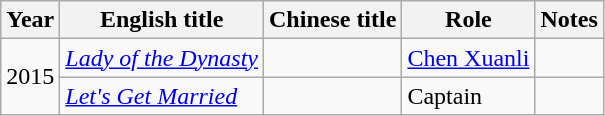<table class="wikitable">
<tr>
<th>Year</th>
<th>English title</th>
<th>Chinese title</th>
<th>Role</th>
<th>Notes</th>
</tr>
<tr>
<td rowspan="2">2015</td>
<td><em><a href='#'>Lady of the Dynasty</a></em></td>
<td></td>
<td><a href='#'>Chen Xuanli</a></td>
<td></td>
</tr>
<tr>
<td><em><a href='#'>Let's Get Married</a></em></td>
<td></td>
<td>Captain</td>
<td></td>
</tr>
</table>
